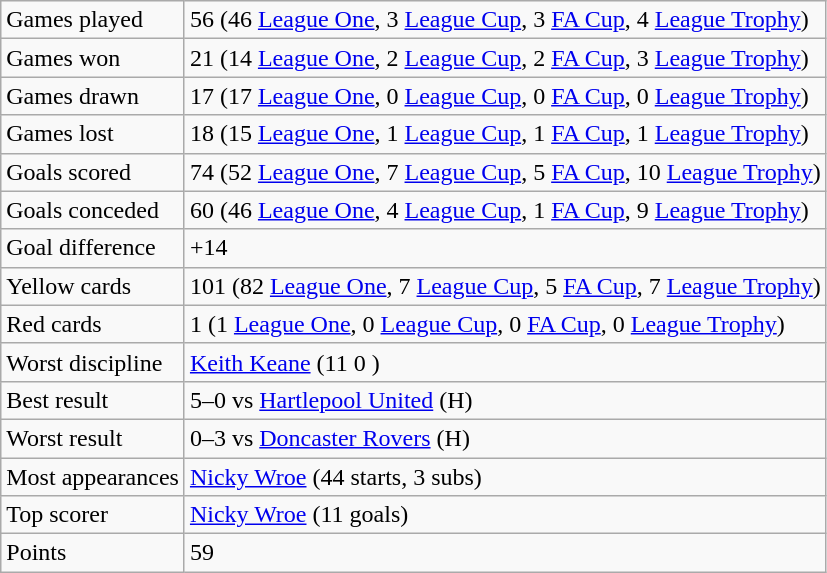<table class="wikitable">
<tr>
<td>Games played</td>
<td>56 (46 <a href='#'>League One</a>, 3 <a href='#'>League Cup</a>, 3 <a href='#'>FA Cup</a>, 4 <a href='#'>League Trophy</a>)</td>
</tr>
<tr>
<td>Games won</td>
<td>21 (14 <a href='#'>League One</a>, 2 <a href='#'>League Cup</a>, 2 <a href='#'>FA Cup</a>, 3 <a href='#'>League Trophy</a>)</td>
</tr>
<tr>
<td>Games drawn</td>
<td>17 (17 <a href='#'>League One</a>, 0 <a href='#'>League Cup</a>, 0 <a href='#'>FA Cup</a>, 0 <a href='#'>League Trophy</a>)</td>
</tr>
<tr>
<td>Games lost</td>
<td>18 (15 <a href='#'>League One</a>, 1 <a href='#'>League Cup</a>, 1 <a href='#'>FA Cup</a>, 1 <a href='#'>League Trophy</a>)</td>
</tr>
<tr>
<td>Goals scored</td>
<td>74 (52 <a href='#'>League One</a>, 7 <a href='#'>League Cup</a>, 5 <a href='#'>FA Cup</a>, 10 <a href='#'>League Trophy</a>)</td>
</tr>
<tr>
<td>Goals conceded</td>
<td>60 (46 <a href='#'>League One</a>, 4 <a href='#'>League Cup</a>, 1 <a href='#'>FA Cup</a>, 9 <a href='#'>League Trophy</a>)</td>
</tr>
<tr>
<td>Goal difference</td>
<td>+14</td>
</tr>
<tr>
<td>Yellow cards</td>
<td>101 (82 <a href='#'>League One</a>, 7 <a href='#'>League Cup</a>, 5 <a href='#'>FA Cup</a>, 7 <a href='#'>League Trophy</a>)</td>
</tr>
<tr>
<td>Red cards</td>
<td>1 (1 <a href='#'>League One</a>, 0 <a href='#'>League Cup</a>, 0 <a href='#'>FA Cup</a>, 0 <a href='#'>League Trophy</a>)</td>
</tr>
<tr>
<td>Worst discipline</td>
<td><a href='#'>Keith Keane</a> (11  0 )</td>
</tr>
<tr>
<td>Best result</td>
<td>5–0 vs <a href='#'>Hartlepool United</a> (H)</td>
</tr>
<tr>
<td>Worst result</td>
<td>0–3 vs <a href='#'>Doncaster Rovers</a> (H)</td>
</tr>
<tr>
<td>Most appearances</td>
<td><a href='#'>Nicky Wroe</a> (44 starts, 3 subs)</td>
</tr>
<tr>
<td>Top scorer</td>
<td><a href='#'>Nicky Wroe</a> (11 goals)</td>
</tr>
<tr>
<td>Points</td>
<td>59</td>
</tr>
</table>
